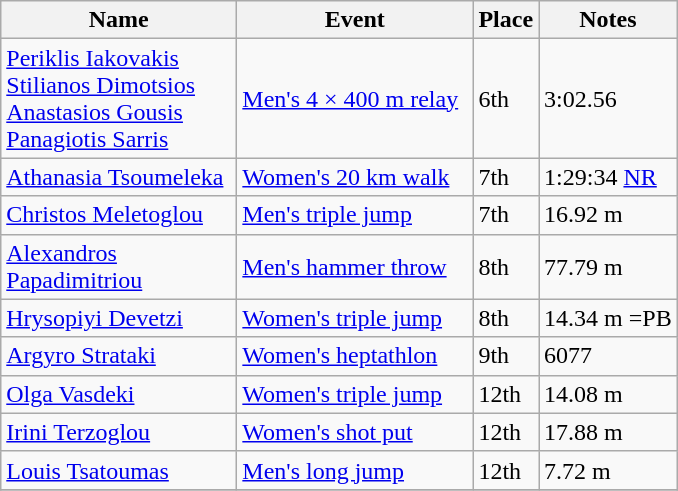<table class="wikitable sortable">
<tr>
<th width=150>Name</th>
<th width=150>Event</th>
<th>Place</th>
<th>Notes</th>
</tr>
<tr>
<td><a href='#'>Periklis Iakovakis</a><br><a href='#'>Stilianos Dimotsios</a><br><a href='#'>Anastasios Gousis</a><br><a href='#'>Panagiotis Sarris</a></td>
<td><a href='#'>Men's 4 × 400 m relay</a></td>
<td>6th</td>
<td>3:02.56</td>
</tr>
<tr>
<td><a href='#'>Athanasia Tsoumeleka</a></td>
<td><a href='#'>Women's 20 km walk</a></td>
<td>7th</td>
<td>1:29:34 <a href='#'>NR</a></td>
</tr>
<tr>
<td><a href='#'>Christos Meletoglou</a></td>
<td><a href='#'>Men's triple jump</a></td>
<td>7th</td>
<td>16.92 m</td>
</tr>
<tr>
<td><a href='#'>Alexandros Papadimitriou</a></td>
<td><a href='#'>Men's hammer throw</a></td>
<td>8th</td>
<td>77.79 m</td>
</tr>
<tr>
<td><a href='#'>Hrysopiyi Devetzi</a></td>
<td><a href='#'>Women's triple jump</a></td>
<td>8th</td>
<td>14.34 m =PB</td>
</tr>
<tr>
<td><a href='#'>Argyro Strataki</a></td>
<td><a href='#'>Women's heptathlon</a></td>
<td>9th</td>
<td>6077</td>
</tr>
<tr>
<td><a href='#'>Olga Vasdeki</a></td>
<td><a href='#'>Women's triple jump</a></td>
<td>12th</td>
<td>14.08 m</td>
</tr>
<tr>
<td><a href='#'>Irini Terzoglou</a></td>
<td><a href='#'>Women's shot put</a></td>
<td>12th</td>
<td>17.88 m</td>
</tr>
<tr>
<td><a href='#'>Louis Tsatoumas</a></td>
<td><a href='#'>Men's long jump</a></td>
<td>12th</td>
<td>7.72 m</td>
</tr>
<tr>
</tr>
</table>
